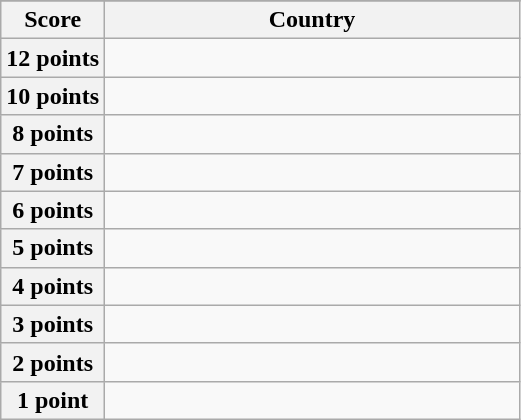<table class="wikitable">
<tr>
</tr>
<tr>
<th scope="col" width="20%">Score</th>
<th scope="col">Country</th>
</tr>
<tr>
<th scope="row">12 points</th>
<td></td>
</tr>
<tr>
<th scope="row">10 points</th>
<td></td>
</tr>
<tr>
<th scope="row">8 points</th>
<td></td>
</tr>
<tr>
<th scope="row">7 points</th>
<td></td>
</tr>
<tr>
<th scope="row">6 points</th>
<td></td>
</tr>
<tr>
<th scope="row">5 points</th>
<td></td>
</tr>
<tr>
<th scope="row">4 points</th>
<td></td>
</tr>
<tr>
<th scope="row">3 points</th>
<td></td>
</tr>
<tr>
<th scope="row">2 points</th>
<td></td>
</tr>
<tr>
<th scope="row">1 point</th>
<td></td>
</tr>
</table>
